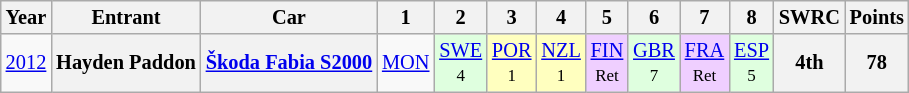<table class="wikitable" border="1" style="text-align:center; font-size:85%;">
<tr>
<th>Year</th>
<th>Entrant</th>
<th>Car</th>
<th>1</th>
<th>2</th>
<th>3</th>
<th>4</th>
<th>5</th>
<th>6</th>
<th>7</th>
<th>8</th>
<th>SWRC</th>
<th>Points</th>
</tr>
<tr>
<td><a href='#'>2012</a></td>
<th nowrap>Hayden Paddon</th>
<th nowrap><a href='#'>Škoda Fabia S2000</a></th>
<td><a href='#'>MON</a></td>
<td style="background:#DFFFDF;"><a href='#'>SWE</a><br><small>4</small></td>
<td style="background:#FFFFBF;"><a href='#'>POR</a><br><small>1</small></td>
<td style="background:#FFFFBF;"><a href='#'>NZL</a><br><small>1</small></td>
<td style="background:#EFCFFF;"><a href='#'>FIN</a><br><small>Ret</small></td>
<td style="background:#DFFFDF;"><a href='#'>GBR</a><br><small>7</small></td>
<td style="background:#EFCFFF;"><a href='#'>FRA</a><br><small>Ret</small></td>
<td style="background:#DFFFDF;"><a href='#'>ESP</a><br><small>5</small></td>
<th>4th</th>
<th>78</th>
</tr>
</table>
